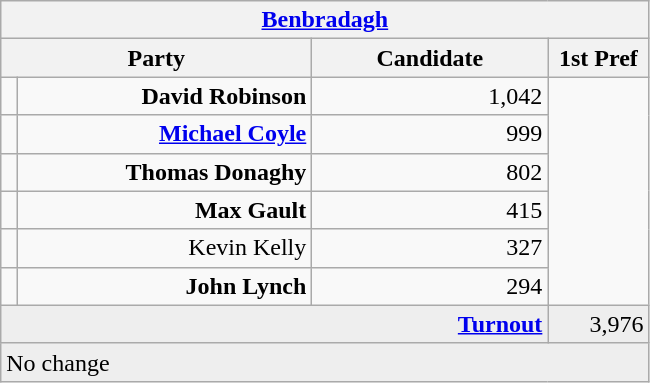<table class="wikitable">
<tr>
<th colspan="4" align="center"><a href='#'>Benbradagh</a></th>
</tr>
<tr>
<th colspan="2" align="center" width=200>Party</th>
<th width=150>Candidate</th>
<th width=60>1st Pref</th>
</tr>
<tr>
<td></td>
<td align="right"><strong>David Robinson</strong></td>
<td align="right">1,042</td>
</tr>
<tr>
<td></td>
<td align="right"><strong><a href='#'>Michael Coyle</a></strong></td>
<td align="right">999</td>
</tr>
<tr>
<td></td>
<td align="right"><strong>Thomas Donaghy</strong></td>
<td align="right">802</td>
</tr>
<tr>
<td></td>
<td align="right"><strong>Max Gault</strong></td>
<td align="right">415</td>
</tr>
<tr>
<td></td>
<td align="right">Kevin Kelly</td>
<td align="right">327</td>
</tr>
<tr>
<td></td>
<td align="right"><strong>John Lynch</strong></td>
<td align="right">294</td>
</tr>
<tr bgcolor="EEEEEE">
<td colspan=3 align="right"><strong><a href='#'>Turnout</a></strong></td>
<td align="right">3,976</td>
</tr>
<tr bgcolor="EEEEEE">
<td colspan=4>No change</td>
</tr>
</table>
